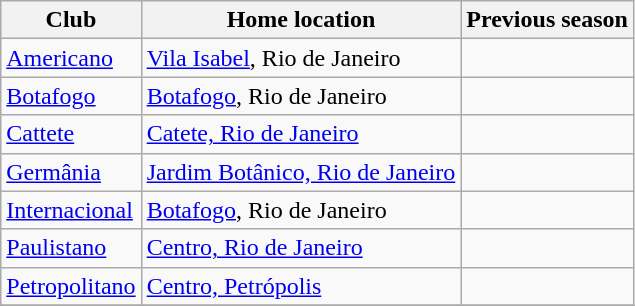<table class="wikitable sortable">
<tr>
<th>Club</th>
<th>Home location</th>
<th>Previous season</th>
</tr>
<tr>
<td><a href='#'>Americano</a></td>
<td><a href='#'>Vila Isabel</a>, Rio de Janeiro</td>
<td></td>
</tr>
<tr>
<td><a href='#'>Botafogo</a></td>
<td><a href='#'>Botafogo</a>, Rio de Janeiro</td>
<td></td>
</tr>
<tr>
<td><a href='#'>Cattete</a></td>
<td><a href='#'>Catete, Rio de Janeiro</a></td>
<td></td>
</tr>
<tr>
<td><a href='#'>Germânia</a></td>
<td><a href='#'>Jardim Botânico, Rio de Janeiro</a></td>
<td></td>
</tr>
<tr>
<td><a href='#'>Internacional</a></td>
<td><a href='#'>Botafogo</a>, Rio de Janeiro</td>
<td></td>
</tr>
<tr>
<td><a href='#'>Paulistano</a></td>
<td><a href='#'>Centro, Rio de Janeiro</a></td>
<td></td>
</tr>
<tr>
<td><a href='#'>Petropolitano</a></td>
<td><a href='#'>Centro, Petrópolis</a></td>
<td></td>
</tr>
<tr>
</tr>
</table>
